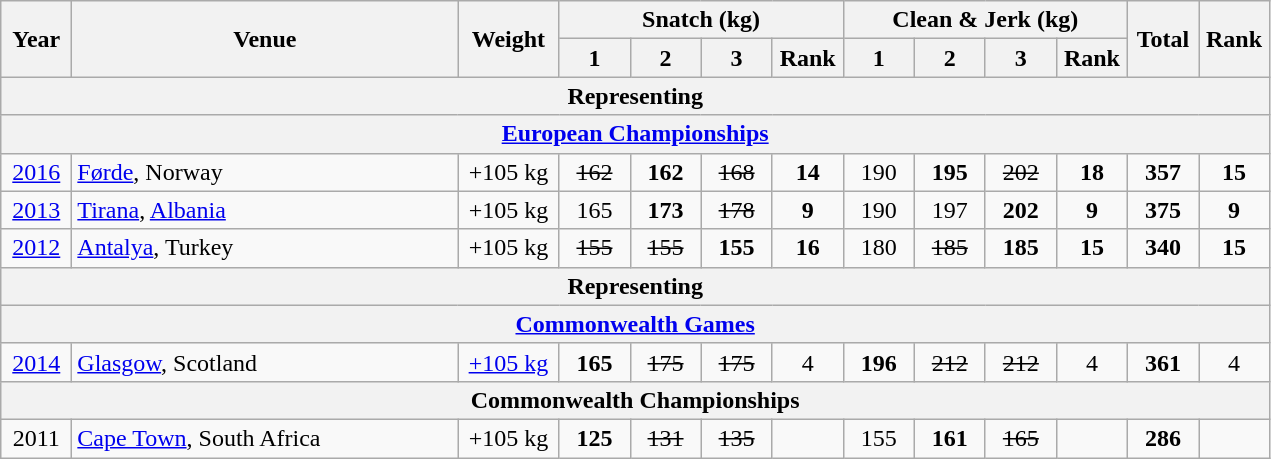<table class = "wikitable" style="text-align:center;">
<tr>
<th rowspan=2 width=40>Year</th>
<th rowspan=2 width=250>Venue</th>
<th rowspan=2 width=60>Weight</th>
<th colspan=4>Snatch (kg)</th>
<th colspan=4>Clean & Jerk (kg)</th>
<th rowspan=2 width=40>Total</th>
<th rowspan=2 width=40>Rank</th>
</tr>
<tr>
<th width=40>1</th>
<th width=40>2</th>
<th width=40>3</th>
<th width=40>Rank</th>
<th width=40>1</th>
<th width=40>2</th>
<th width=40>3</th>
<th width=40>Rank</th>
</tr>
<tr |->
<th colspan=13>Representing </th>
</tr>
<tr>
<th colspan=13><a href='#'>European Championships</a></th>
</tr>
<tr>
<td><a href='#'>2016</a></td>
<td align=left> <a href='#'>Førde</a>, Norway</td>
<td>+105 kg</td>
<td><s>162</s></td>
<td><strong>162</strong></td>
<td><s>168</s></td>
<td><strong>14</strong></td>
<td>190</td>
<td><strong>195</strong></td>
<td><s>202</s></td>
<td><strong>18</strong></td>
<td><strong>357</strong></td>
<td><strong>15</strong></td>
</tr>
<tr>
<td><a href='#'>2013</a></td>
<td align=left> <a href='#'>Tirana</a>, <a href='#'>Albania</a></td>
<td>+105 kg</td>
<td>165</td>
<td><strong>173</strong></td>
<td><s>178</s></td>
<td><strong>9</strong></td>
<td>190</td>
<td>197</td>
<td><strong>202</strong></td>
<td><strong>9</strong></td>
<td><strong>375</strong></td>
<td><strong>9</strong></td>
</tr>
<tr>
<td><a href='#'>2012</a></td>
<td align=left> <a href='#'>Antalya</a>, Turkey</td>
<td>+105 kg</td>
<td><s>155</s></td>
<td><s>155</s></td>
<td><strong>155</strong></td>
<td><strong>16</strong></td>
<td>180</td>
<td><s>185</s></td>
<td><strong>185</strong></td>
<td><strong>15</strong></td>
<td><strong>340</strong></td>
<td><strong>15</strong></td>
</tr>
<tr>
<th colspan=13>Representing </th>
</tr>
<tr>
<th colspan=13><a href='#'>Commonwealth Games</a></th>
</tr>
<tr>
<td><a href='#'>2014</a></td>
<td align=left> <a href='#'>Glasgow</a>, Scotland</td>
<td><a href='#'>+105 kg</a></td>
<td><strong>165</strong></td>
<td><s>175</s></td>
<td><s>175</s></td>
<td>4</td>
<td><strong>196</strong></td>
<td><s>212</s></td>
<td><s>212</s></td>
<td>4</td>
<td><strong>361</strong></td>
<td>4</td>
</tr>
<tr>
<th colspan=13>Commonwealth Championships</th>
</tr>
<tr>
<td>2011</td>
<td align=left> <a href='#'>Cape Town</a>, South Africa</td>
<td>+105 kg</td>
<td><strong>125</strong></td>
<td><s>131</s></td>
<td><s>135</s></td>
<td></td>
<td>155</td>
<td><strong>161</strong></td>
<td><s>165</s></td>
<td></td>
<td><strong>286</strong></td>
<td></td>
</tr>
</table>
